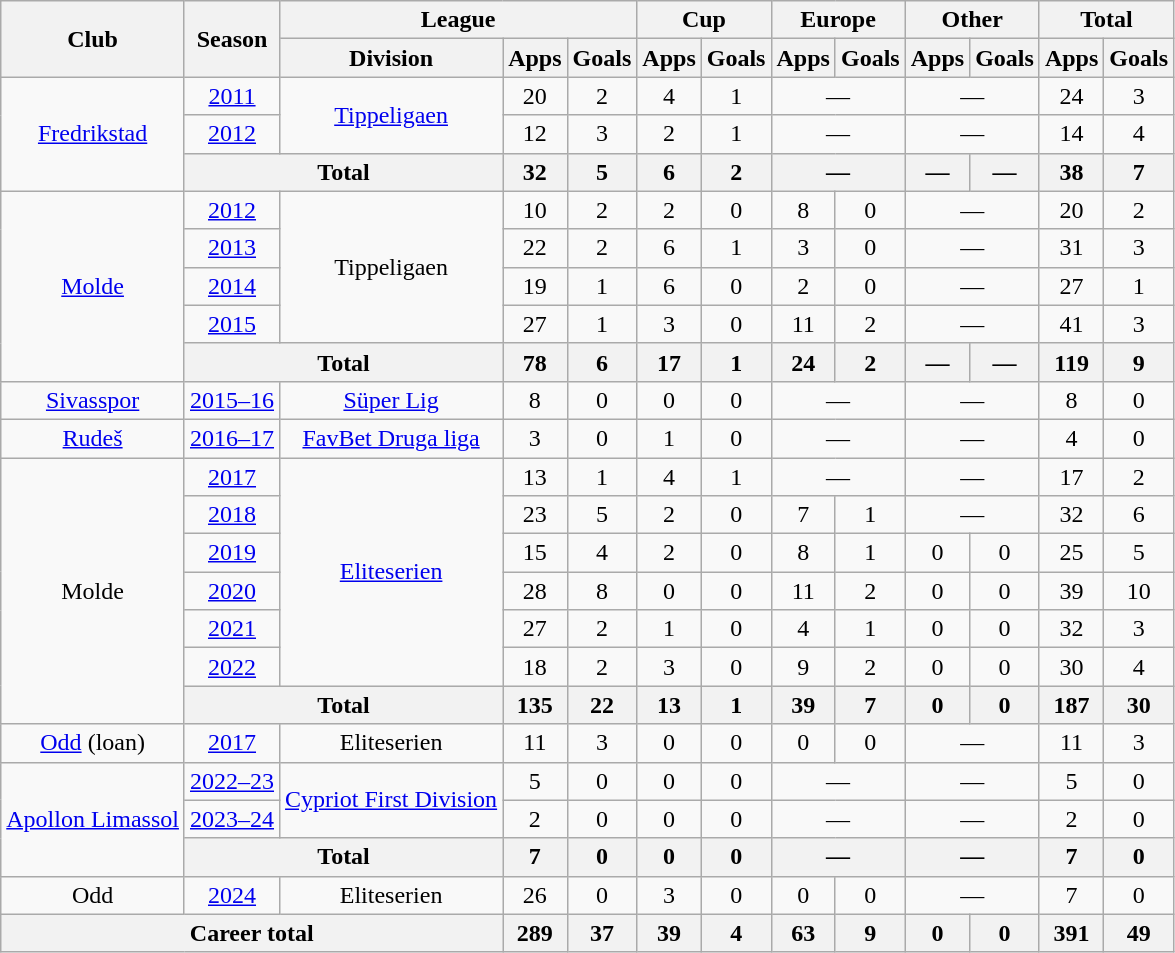<table class="wikitable" style="text-align:center">
<tr>
<th rowspan="2">Club</th>
<th rowspan="2">Season</th>
<th colspan="3">League</th>
<th colspan="2">Cup</th>
<th colspan="2">Europe</th>
<th colspan="2">Other</th>
<th colspan="2">Total</th>
</tr>
<tr>
<th>Division</th>
<th>Apps</th>
<th>Goals</th>
<th>Apps</th>
<th>Goals</th>
<th>Apps</th>
<th>Goals</th>
<th>Apps</th>
<th>Goals</th>
<th>Apps</th>
<th>Goals</th>
</tr>
<tr>
<td rowspan="3"><a href='#'>Fredrikstad</a></td>
<td><a href='#'>2011</a></td>
<td rowspan="2"><a href='#'>Tippeligaen</a></td>
<td>20</td>
<td>2</td>
<td>4</td>
<td>1</td>
<td colspan="2">—</td>
<td colspan="2">—</td>
<td>24</td>
<td>3</td>
</tr>
<tr>
<td><a href='#'>2012</a></td>
<td>12</td>
<td>3</td>
<td>2</td>
<td>1</td>
<td colspan="2">—</td>
<td colspan="2">—</td>
<td>14</td>
<td>4</td>
</tr>
<tr>
<th colspan="2">Total</th>
<th>32</th>
<th>5</th>
<th>6</th>
<th>2</th>
<th colspan="2">—</th>
<th>—</th>
<th>—</th>
<th>38</th>
<th>7</th>
</tr>
<tr>
<td rowspan="5"><a href='#'>Molde</a></td>
<td><a href='#'>2012</a></td>
<td rowspan="4">Tippeligaen</td>
<td>10</td>
<td>2</td>
<td>2</td>
<td>0</td>
<td>8</td>
<td>0</td>
<td colspan="2">—</td>
<td>20</td>
<td>2</td>
</tr>
<tr>
<td><a href='#'>2013</a></td>
<td>22</td>
<td>2</td>
<td>6</td>
<td>1</td>
<td>3</td>
<td>0</td>
<td colspan="2">—</td>
<td>31</td>
<td>3</td>
</tr>
<tr>
<td><a href='#'>2014</a></td>
<td>19</td>
<td>1</td>
<td>6</td>
<td>0</td>
<td>2</td>
<td>0</td>
<td colspan="2">—</td>
<td>27</td>
<td>1</td>
</tr>
<tr>
<td><a href='#'>2015</a></td>
<td>27</td>
<td>1</td>
<td>3</td>
<td>0</td>
<td>11</td>
<td>2</td>
<td colspan="2">—</td>
<td>41</td>
<td>3</td>
</tr>
<tr>
<th colspan="2">Total</th>
<th>78</th>
<th>6</th>
<th>17</th>
<th>1</th>
<th>24</th>
<th>2</th>
<th>—</th>
<th>—</th>
<th>119</th>
<th>9</th>
</tr>
<tr>
<td><a href='#'>Sivasspor</a></td>
<td><a href='#'>2015–16</a></td>
<td><a href='#'>Süper Lig</a></td>
<td>8</td>
<td>0</td>
<td>0</td>
<td>0</td>
<td colspan="2">—</td>
<td colspan="2">—</td>
<td>8</td>
<td>0</td>
</tr>
<tr>
<td><a href='#'>Rudeš</a></td>
<td><a href='#'>2016–17</a></td>
<td><a href='#'>FavBet Druga liga</a></td>
<td>3</td>
<td>0</td>
<td>1</td>
<td>0</td>
<td colspan="2">—</td>
<td colspan="2">—</td>
<td>4</td>
<td>0</td>
</tr>
<tr>
<td rowspan="7">Molde</td>
<td><a href='#'>2017</a></td>
<td rowspan="6"><a href='#'>Eliteserien</a></td>
<td>13</td>
<td>1</td>
<td>4</td>
<td>1</td>
<td colspan="2">—</td>
<td colspan="2">—</td>
<td>17</td>
<td>2</td>
</tr>
<tr>
<td><a href='#'>2018</a></td>
<td>23</td>
<td>5</td>
<td>2</td>
<td>0</td>
<td>7</td>
<td>1</td>
<td colspan="2">—</td>
<td>32</td>
<td>6</td>
</tr>
<tr>
<td><a href='#'>2019</a></td>
<td>15</td>
<td>4</td>
<td>2</td>
<td>0</td>
<td>8</td>
<td>1</td>
<td>0</td>
<td>0</td>
<td>25</td>
<td>5</td>
</tr>
<tr>
<td><a href='#'>2020</a></td>
<td>28</td>
<td>8</td>
<td>0</td>
<td>0</td>
<td>11</td>
<td>2</td>
<td>0</td>
<td>0</td>
<td>39</td>
<td>10</td>
</tr>
<tr>
<td><a href='#'>2021</a></td>
<td>27</td>
<td>2</td>
<td>1</td>
<td>0</td>
<td>4</td>
<td>1</td>
<td>0</td>
<td>0</td>
<td>32</td>
<td>3</td>
</tr>
<tr>
<td><a href='#'>2022</a></td>
<td>18</td>
<td>2</td>
<td>3</td>
<td>0</td>
<td>9</td>
<td>2</td>
<td>0</td>
<td>0</td>
<td>30</td>
<td>4</td>
</tr>
<tr>
<th colspan="2">Total</th>
<th>135</th>
<th>22</th>
<th>13</th>
<th>1</th>
<th>39</th>
<th>7</th>
<th>0</th>
<th>0</th>
<th>187</th>
<th>30</th>
</tr>
<tr>
<td><a href='#'>Odd</a> (loan)</td>
<td><a href='#'>2017</a></td>
<td>Eliteserien</td>
<td>11</td>
<td>3</td>
<td>0</td>
<td>0</td>
<td>0</td>
<td>0</td>
<td colspan="2">—</td>
<td>11</td>
<td>3</td>
</tr>
<tr>
<td rowspan="3"><a href='#'>Apollon Limassol</a></td>
<td><a href='#'>2022–23</a></td>
<td rowspan="2"><a href='#'>Cypriot First Division</a></td>
<td>5</td>
<td>0</td>
<td>0</td>
<td>0</td>
<td colspan="2">—</td>
<td colspan="2">—</td>
<td>5</td>
<td>0</td>
</tr>
<tr>
<td><a href='#'>2023–24</a></td>
<td>2</td>
<td>0</td>
<td>0</td>
<td>0</td>
<td colspan="2">—</td>
<td colspan="2">—</td>
<td>2</td>
<td>0</td>
</tr>
<tr>
<th colspan="2">Total</th>
<th>7</th>
<th>0</th>
<th>0</th>
<th>0</th>
<th colspan="2">—</th>
<th colspan="2">—</th>
<th>7</th>
<th>0</th>
</tr>
<tr>
<td>Odd</td>
<td><a href='#'>2024</a></td>
<td>Eliteserien</td>
<td>26</td>
<td>0</td>
<td>3</td>
<td>0</td>
<td>0</td>
<td>0</td>
<td colspan="2">—</td>
<td>7</td>
<td>0</td>
</tr>
<tr>
<th colspan="3">Career total</th>
<th>289</th>
<th>37</th>
<th>39</th>
<th>4</th>
<th>63</th>
<th>9</th>
<th>0</th>
<th>0</th>
<th>391</th>
<th>49</th>
</tr>
</table>
